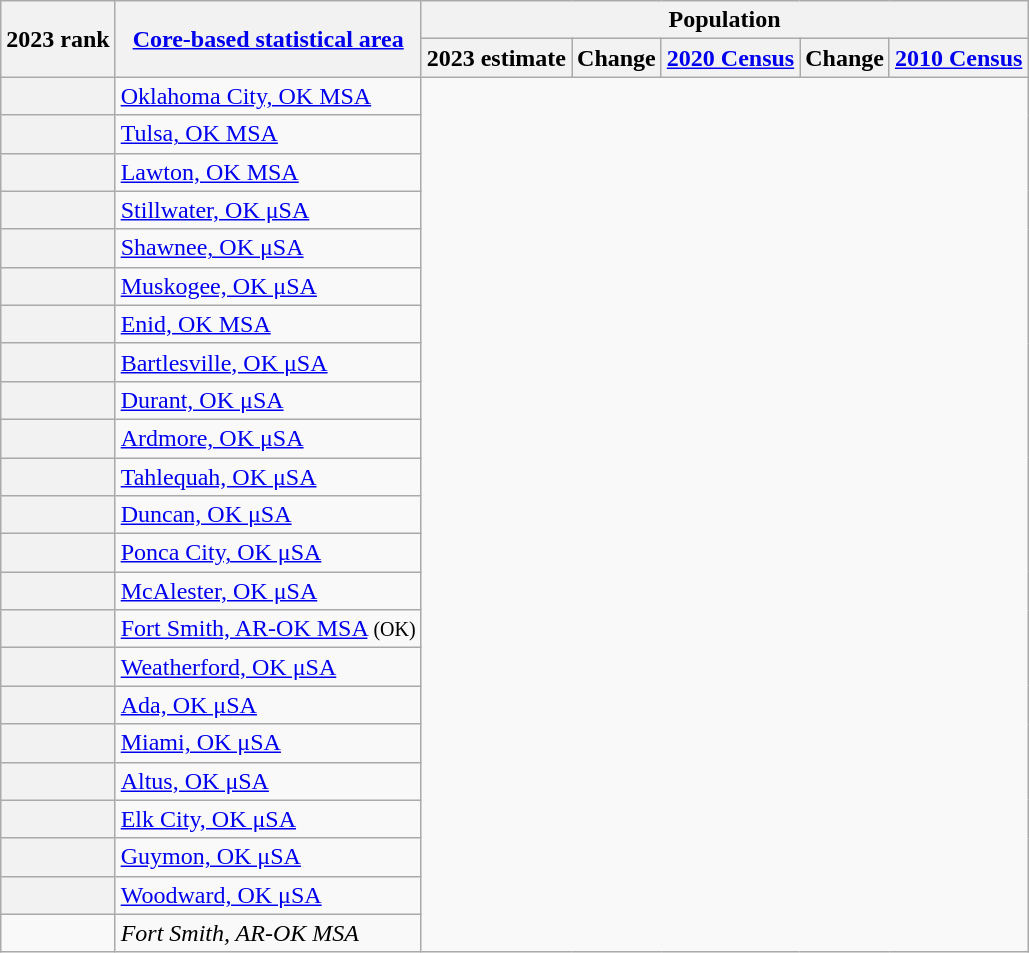<table class="wikitable sortable">
<tr>
<th scope=col rowspan=2>2023 rank</th>
<th scope=col rowspan=2><a href='#'>Core-based statistical area</a></th>
<th colspan=5>Population</th>
</tr>
<tr>
<th scope=col>2023 estimate</th>
<th scope=col>Change</th>
<th scope=col><a href='#'>2020 Census</a></th>
<th scope=col>Change</th>
<th scope=col><a href='#'>2010 Census</a></th>
</tr>
<tr>
<th scope=row></th>
<td><a href='#'>Oklahoma City, OK MSA</a><br></td>
</tr>
<tr>
<th scope=row></th>
<td><a href='#'>Tulsa, OK MSA</a><br></td>
</tr>
<tr>
<th scope=row></th>
<td><a href='#'>Lawton, OK MSA</a><br></td>
</tr>
<tr>
<th scope=row></th>
<td><a href='#'>Stillwater, OK μSA</a><br></td>
</tr>
<tr>
<th scope=row></th>
<td><a href='#'>Shawnee, OK μSA</a><br></td>
</tr>
<tr>
<th scope=row></th>
<td><a href='#'>Muskogee, OK μSA</a><br></td>
</tr>
<tr>
<th scope=row></th>
<td><a href='#'>Enid, OK MSA</a><br></td>
</tr>
<tr>
<th scope=row></th>
<td><a href='#'>Bartlesville, OK μSA</a><br></td>
</tr>
<tr>
<th scope=row></th>
<td><a href='#'>Durant, OK μSA</a><br></td>
</tr>
<tr>
<th scope=row></th>
<td><a href='#'>Ardmore, OK μSA</a><br></td>
</tr>
<tr>
<th scope=row></th>
<td><a href='#'>Tahlequah, OK μSA</a><br></td>
</tr>
<tr>
<th scope=row></th>
<td><a href='#'>Duncan, OK μSA</a><br></td>
</tr>
<tr>
<th scope=row></th>
<td><a href='#'>Ponca City, OK μSA</a><br></td>
</tr>
<tr>
<th scope=row></th>
<td><a href='#'>McAlester, OK μSA</a><br></td>
</tr>
<tr>
<th scope=row></th>
<td><a href='#'>Fort Smith, AR-OK MSA</a> <small>(OK)</small><br></td>
</tr>
<tr>
<th scope=row></th>
<td><a href='#'>Weatherford, OK μSA</a><br></td>
</tr>
<tr>
<th scope=row></th>
<td><a href='#'>Ada, OK μSA</a><br></td>
</tr>
<tr>
<th scope=row></th>
<td><a href='#'>Miami, OK μSA</a><br></td>
</tr>
<tr>
<th scope=row></th>
<td><a href='#'>Altus, OK μSA</a><br></td>
</tr>
<tr>
<th scope=row></th>
<td><a href='#'>Elk City, OK μSA</a><br></td>
</tr>
<tr>
<th scope=row></th>
<td><a href='#'>Guymon, OK μSA</a><br></td>
</tr>
<tr>
<th scope=row></th>
<td><a href='#'>Woodward, OK μSA</a><br></td>
</tr>
<tr>
<td></td>
<td><em><span>Fort Smith, AR-OK MSA</span></em><br></td>
</tr>
</table>
